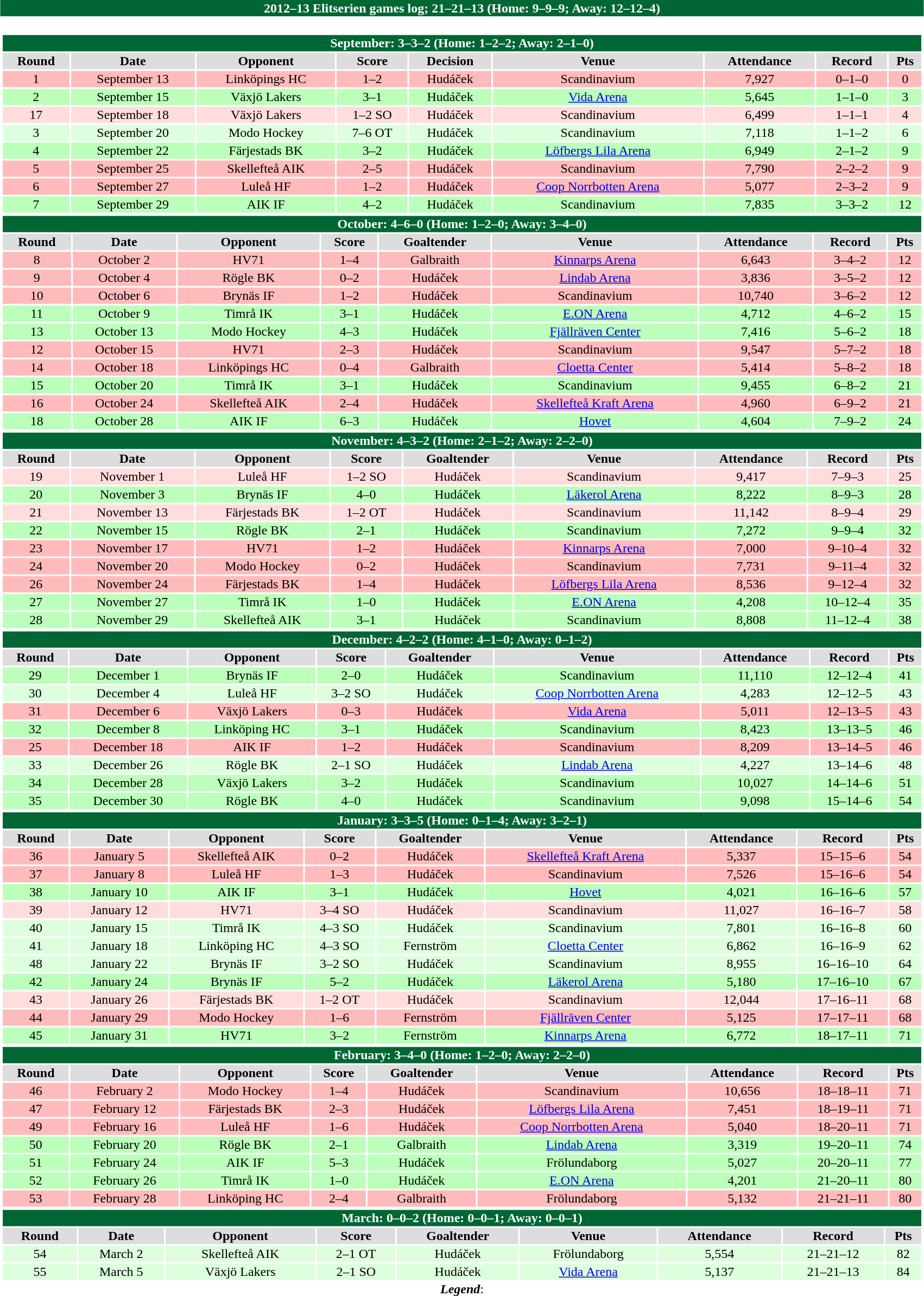<table class="toccolours" width=90% style="clear:both; margin:1.5em auto; text-align:center;">
<tr>
<th colspan=10 style="background:#006633; color: #ffffff;">2012–13 Elitserien games log; 21–21–13 (Home: 9–9–9; Away: 12–12–4)</th>
</tr>
<tr>
<td colspan=10><br><table class="toccolours collapsible collapsed" width=100%>
<tr>
<th colspan=10; style="background:#006633; color: #ffffff;">September: 3–3–2 (Home: 1–2–2; Away: 2–1–0)</th>
</tr>
<tr align="center"  bgcolor="dddddd">
<td><strong>Round</strong></td>
<td><strong>Date</strong></td>
<td><strong>Opponent</strong></td>
<td><strong>Score</strong></td>
<td><strong>Decision</strong></td>
<td><strong>Venue</strong></td>
<td><strong>Attendance</strong></td>
<td><strong>Record</strong></td>
<td><strong>Pts</strong></td>
</tr>
<tr align="center" bgcolor="ffbbbb">
<td>1</td>
<td>September 13</td>
<td>Linköpings HC</td>
<td>1–2</td>
<td>Hudáček</td>
<td>Scandinavium</td>
<td>7,927</td>
<td>0–1–0</td>
<td>0</td>
</tr>
<tr align="center" bgcolor="bbffbb">
<td>2</td>
<td>September 15</td>
<td>Växjö Lakers</td>
<td>3–1</td>
<td>Hudáček</td>
<td><a href='#'>Vida Arena</a></td>
<td>5,645</td>
<td>1–1–0</td>
<td>3</td>
</tr>
<tr align="center" bgcolor="ffdddd">
<td>17</td>
<td>September 18</td>
<td>Växjö Lakers</td>
<td>1–2 SO</td>
<td>Hudáček</td>
<td>Scandinavium</td>
<td>6,499</td>
<td>1–1–1</td>
<td>4</td>
</tr>
<tr align="center" bgcolor="ddffdd">
<td>3</td>
<td>September 20</td>
<td>Modo Hockey</td>
<td>7–6 OT</td>
<td>Hudáček</td>
<td>Scandinavium</td>
<td>7,118</td>
<td>1–1–2</td>
<td>6</td>
</tr>
<tr align="center" bgcolor="bbffbb">
<td>4</td>
<td>September 22</td>
<td>Färjestads BK</td>
<td>3–2</td>
<td>Hudáček</td>
<td><a href='#'>Löfbergs Lila Arena</a></td>
<td>6,949</td>
<td>2–1–2</td>
<td>9</td>
</tr>
<tr align="center" bgcolor="ffbbbb">
<td>5</td>
<td>September 25</td>
<td>Skellefteå AIK</td>
<td>2–5</td>
<td>Hudáček</td>
<td>Scandinavium</td>
<td>7,790</td>
<td>2–2–2</td>
<td>9</td>
</tr>
<tr align="center" bgcolor="ffbbbb">
<td>6</td>
<td>September 27</td>
<td>Luleå HF</td>
<td>1–2</td>
<td>Hudáček</td>
<td><a href='#'>Coop Norrbotten Arena</a></td>
<td>5,077</td>
<td>2–3–2</td>
<td>9</td>
</tr>
<tr align="center" bgcolor="bbffbb">
<td>7</td>
<td>September 29</td>
<td>AIK IF</td>
<td>4–2</td>
<td>Hudáček</td>
<td>Scandinavium</td>
<td>7,835</td>
<td>3–3–2</td>
<td>12</td>
</tr>
</table>
<table class="toccolours collapsible collapsed" width=100%>
<tr>
<th colspan=10; style="background:#006633; color: #ffffff;">October: 4–6–0 (Home: 1–2–0; Away: 3–4–0)</th>
</tr>
<tr align="center"  bgcolor="dddddd">
<td><strong>Round</strong></td>
<td><strong>Date</strong></td>
<td><strong>Opponent</strong></td>
<td><strong>Score</strong></td>
<td><strong>Goaltender</strong></td>
<td><strong>Venue</strong></td>
<td><strong>Attendance</strong></td>
<td><strong>Record</strong></td>
<td><strong>Pts</strong></td>
</tr>
<tr align="center" bgcolor="ffbbbb">
<td>8</td>
<td>October 2</td>
<td>HV71</td>
<td>1–4</td>
<td>Galbraith</td>
<td><a href='#'>Kinnarps Arena</a></td>
<td>6,643</td>
<td>3–4–2</td>
<td>12</td>
</tr>
<tr align="center" bgcolor="ffbbbb">
<td>9</td>
<td>October 4</td>
<td>Rögle BK</td>
<td>0–2</td>
<td>Hudáček</td>
<td><a href='#'>Lindab Arena</a></td>
<td>3,836</td>
<td>3–5–2</td>
<td>12</td>
</tr>
<tr align="center" bgcolor="ffbbbb">
<td>10</td>
<td>October 6</td>
<td>Brynäs IF</td>
<td>1–2</td>
<td>Hudáček</td>
<td>Scandinavium</td>
<td>10,740</td>
<td>3–6–2</td>
<td>12</td>
</tr>
<tr align="center" bgcolor="bbffbb">
<td>11</td>
<td>October 9</td>
<td>Timrå IK</td>
<td>3–1</td>
<td>Hudáček</td>
<td><a href='#'>E.ON Arena</a></td>
<td>4,712</td>
<td>4–6–2</td>
<td>15</td>
</tr>
<tr align="center" bgcolor="bbffbb">
<td>13</td>
<td>October 13</td>
<td>Modo Hockey</td>
<td>4–3</td>
<td>Hudáček</td>
<td><a href='#'>Fjällräven Center</a></td>
<td>7,416</td>
<td>5–6–2</td>
<td>18</td>
</tr>
<tr align="center" bgcolor="ffbbbb">
<td>12</td>
<td>October 15</td>
<td>HV71</td>
<td>2–3</td>
<td>Hudáček</td>
<td>Scandinavium</td>
<td>9,547</td>
<td>5–7–2</td>
<td>18</td>
</tr>
<tr align="center" bgcolor="ffbbbb">
<td>14</td>
<td>October 18</td>
<td>Linköpings HC</td>
<td>0–4</td>
<td>Galbraith</td>
<td><a href='#'>Cloetta Center</a></td>
<td>5,414</td>
<td>5–8–2</td>
<td>18</td>
</tr>
<tr align="center" bgcolor="bbffbb">
<td>15</td>
<td>October 20</td>
<td>Timrå IK</td>
<td>3–1</td>
<td>Hudáček</td>
<td>Scandinavium</td>
<td>9,455</td>
<td>6–8–2</td>
<td>21</td>
</tr>
<tr align="center" bgcolor="ffbbbb">
<td>16</td>
<td>October 24</td>
<td>Skellefteå AIK</td>
<td>2–4</td>
<td>Hudáček</td>
<td><a href='#'>Skellefteå Kraft Arena</a></td>
<td>4,960</td>
<td>6–9–2</td>
<td>21</td>
</tr>
<tr align="center" bgcolor="bbffbb">
<td>18</td>
<td>October 28</td>
<td>AIK IF</td>
<td>6–3</td>
<td>Hudáček</td>
<td><a href='#'>Hovet</a></td>
<td>4,604</td>
<td>7–9–2</td>
<td>24</td>
</tr>
</table>
<table class="toccolours collapsible collapsed" width=100%>
<tr>
<th colspan=10; style="background:#006633; color: #ffffff;">November: 4–3–2 (Home: 2–1–2; Away: 2–2–0)</th>
</tr>
<tr align="center"  bgcolor="dddddd">
<td><strong>Round</strong></td>
<td><strong>Date</strong></td>
<td><strong>Opponent</strong></td>
<td><strong>Score</strong></td>
<td><strong>Goaltender</strong></td>
<td><strong>Venue</strong></td>
<td><strong>Attendance</strong></td>
<td><strong>Record</strong></td>
<td><strong>Pts</strong></td>
</tr>
<tr align="center" bgcolor="ffdddd">
<td>19</td>
<td>November 1</td>
<td>Luleå HF</td>
<td>1–2 SO</td>
<td>Hudáček</td>
<td>Scandinavium</td>
<td>9,417</td>
<td>7–9–3</td>
<td>25</td>
</tr>
<tr align="center" bgcolor="bbffbb">
<td>20</td>
<td>November 3</td>
<td>Brynäs IF</td>
<td>4–0</td>
<td>Hudáček</td>
<td><a href='#'>Läkerol Arena</a></td>
<td>8,222</td>
<td>8–9–3</td>
<td>28</td>
</tr>
<tr align="center" bgcolor="ffdddd">
<td>21</td>
<td>November 13</td>
<td>Färjestads BK</td>
<td>1–2 OT</td>
<td>Hudáček</td>
<td>Scandinavium</td>
<td>11,142</td>
<td>8–9–4</td>
<td>29</td>
</tr>
<tr align="center" bgcolor="bbffbb">
<td>22</td>
<td>November 15</td>
<td>Rögle BK</td>
<td>2–1</td>
<td>Hudáček</td>
<td>Scandinavium</td>
<td>7,272</td>
<td>9–9–4</td>
<td>32</td>
</tr>
<tr align="center" bgcolor="ffbbbb">
<td>23</td>
<td>November 17</td>
<td>HV71</td>
<td>1–2</td>
<td>Hudáček</td>
<td><a href='#'>Kinnarps Arena</a></td>
<td>7,000</td>
<td>9–10–4</td>
<td>32</td>
</tr>
<tr align="center" bgcolor="ffbbbb">
<td>24</td>
<td>November 20</td>
<td>Modo Hockey</td>
<td>0–2</td>
<td>Hudáček</td>
<td>Scandinavium</td>
<td>7,731</td>
<td>9–11–4</td>
<td>32</td>
</tr>
<tr align="center" bgcolor="ffbbbb">
<td>26</td>
<td>November 24</td>
<td>Färjestads BK</td>
<td>1–4</td>
<td>Hudáček</td>
<td><a href='#'>Löfbergs Lila Arena</a></td>
<td>8,536</td>
<td>9–12–4</td>
<td>32</td>
</tr>
<tr align="center" bgcolor="bbffbb">
<td>27</td>
<td>November 27</td>
<td>Timrå IK</td>
<td>1–0</td>
<td>Hudáček</td>
<td><a href='#'>E.ON Arena</a></td>
<td>4,208</td>
<td>10–12–4</td>
<td>35</td>
</tr>
<tr align="center" bgcolor="bbffbb">
<td>28</td>
<td>November 29</td>
<td>Skellefteå AIK</td>
<td>3–1</td>
<td>Hudáček</td>
<td>Scandinavium</td>
<td>8,808</td>
<td>11–12–4</td>
<td>38</td>
</tr>
</table>
<table class="toccolours collapsible collapsed" width=100%>
<tr>
<th colspan=10; style="background:#006633; color: #ffffff;">December: 4–2–2 (Home: 4–1–0; Away: 0–1–2)</th>
</tr>
<tr align="center"  bgcolor="dddddd">
<td><strong>Round</strong></td>
<td><strong>Date</strong></td>
<td><strong>Opponent</strong></td>
<td><strong>Score</strong></td>
<td><strong>Goaltender</strong></td>
<td><strong>Venue</strong></td>
<td><strong>Attendance</strong></td>
<td><strong>Record</strong></td>
<td><strong>Pts</strong></td>
</tr>
<tr align="center" bgcolor="bbffbb">
<td>29</td>
<td>December 1</td>
<td>Brynäs IF</td>
<td>2–0</td>
<td>Hudáček</td>
<td>Scandinavium</td>
<td>11,110</td>
<td>12–12–4</td>
<td>41</td>
</tr>
<tr align="center" bgcolor="ddffdd">
<td>30</td>
<td>December 4</td>
<td>Luleå HF</td>
<td>3–2 SO</td>
<td>Hudáček</td>
<td><a href='#'>Coop Norrbotten Arena</a></td>
<td>4,283</td>
<td>12–12–5</td>
<td>43</td>
</tr>
<tr align="center" bgcolor="ffbbbb">
<td>31</td>
<td>December 6</td>
<td>Växjö Lakers</td>
<td>0–3</td>
<td>Hudáček</td>
<td><a href='#'>Vida Arena</a></td>
<td>5,011</td>
<td>12–13–5</td>
<td>43</td>
</tr>
<tr align="center" bgcolor="bbffbb">
<td>32</td>
<td>December 8</td>
<td>Linköping HC</td>
<td>3–1</td>
<td>Hudáček</td>
<td>Scandinavium</td>
<td>8,423</td>
<td>13–13–5</td>
<td>46</td>
</tr>
<tr align="center" bgcolor="ffbbbb">
<td>25</td>
<td>December 18</td>
<td>AIK IF</td>
<td>1–2</td>
<td>Hudáček</td>
<td>Scandinavium</td>
<td>8,209</td>
<td>13–14–5</td>
<td>46</td>
</tr>
<tr align="center" bgcolor="ddffdd">
<td>33</td>
<td>December 26</td>
<td>Rögle BK</td>
<td>2–1 SO</td>
<td>Hudáček</td>
<td><a href='#'>Lindab Arena</a></td>
<td>4,227</td>
<td>13–14–6</td>
<td>48</td>
</tr>
<tr align="center" bgcolor="bbffbb">
<td>34</td>
<td>December 28</td>
<td>Växjö Lakers</td>
<td>3–2</td>
<td>Hudáček</td>
<td>Scandinavium</td>
<td>10,027</td>
<td>14–14–6</td>
<td>51</td>
</tr>
<tr align="center" bgcolor="bbffbb">
<td>35</td>
<td>December 30</td>
<td>Rögle BK</td>
<td>4–0</td>
<td>Hudáček</td>
<td>Scandinavium</td>
<td>9,098</td>
<td>15–14–6</td>
<td>54</td>
</tr>
</table>
<table class="toccolours collapsible collapsed" width=100%>
<tr>
<th colspan=10; style="background:#006633; color: #ffffff;">January: 3–3–5 (Home: 0–1–4; Away: 3–2–1)</th>
</tr>
<tr align="center"  bgcolor="dddddd">
<td><strong>Round</strong></td>
<td><strong>Date</strong></td>
<td><strong>Opponent</strong></td>
<td><strong>Score</strong></td>
<td><strong>Goaltender</strong></td>
<td><strong>Venue</strong></td>
<td><strong>Attendance</strong></td>
<td><strong>Record</strong></td>
<td><strong>Pts</strong></td>
</tr>
<tr align="center" bgcolor="ffbbbb">
<td>36</td>
<td>January 5</td>
<td>Skellefteå AIK</td>
<td>0–2</td>
<td>Hudáček</td>
<td><a href='#'>Skellefteå Kraft Arena</a></td>
<td>5,337</td>
<td>15–15–6</td>
<td>54</td>
</tr>
<tr align="center" bgcolor="ffbbbb">
<td>37</td>
<td>January 8</td>
<td>Luleå HF</td>
<td>1–3</td>
<td>Hudáček</td>
<td>Scandinavium</td>
<td>7,526</td>
<td>15–16–6</td>
<td>54</td>
</tr>
<tr align="center" bgcolor="bbffbb">
<td>38</td>
<td>January 10</td>
<td>AIK IF</td>
<td>3–1</td>
<td>Hudáček</td>
<td><a href='#'>Hovet</a></td>
<td>4,021</td>
<td>16–16–6</td>
<td>57</td>
</tr>
<tr align="center" bgcolor="ffdddd">
<td>39</td>
<td>January 12</td>
<td>HV71</td>
<td>3–4 SO</td>
<td>Hudáček</td>
<td>Scandinavium</td>
<td>11,027</td>
<td>16–16–7</td>
<td>58</td>
</tr>
<tr align="center" bgcolor="ddffdd">
<td>40</td>
<td>January 15</td>
<td>Timrå IK</td>
<td>4–3 SO</td>
<td>Hudáček</td>
<td>Scandinavium</td>
<td>7,801</td>
<td>16–16–8</td>
<td>60</td>
</tr>
<tr align="center" bgcolor="ddffdd">
<td>41</td>
<td>January 18</td>
<td>Linköping HC</td>
<td>4–3 SO</td>
<td>Fernström</td>
<td><a href='#'>Cloetta Center</a></td>
<td>6,862</td>
<td>16–16–9</td>
<td>62</td>
</tr>
<tr align="center" bgcolor="ddffdd">
<td>48</td>
<td>January 22</td>
<td>Brynäs IF</td>
<td>3–2 SO</td>
<td>Hudáček</td>
<td>Scandinavium</td>
<td>8,955</td>
<td>16–16–10</td>
<td>64</td>
</tr>
<tr align="center" bgcolor="bbffbb">
<td>42</td>
<td>January 24</td>
<td>Brynäs IF</td>
<td>5–2</td>
<td>Hudáček</td>
<td><a href='#'>Läkerol Arena</a></td>
<td>5,180</td>
<td>17–16–10</td>
<td>67</td>
</tr>
<tr align="center" bgcolor="ffdddd">
<td>43</td>
<td>January 26</td>
<td>Färjestads BK</td>
<td>1–2 OT</td>
<td>Hudáček</td>
<td>Scandinavium</td>
<td>12,044</td>
<td>17–16–11</td>
<td>68</td>
</tr>
<tr align="center" bgcolor="ffbbbb">
<td>44</td>
<td>January 29</td>
<td>Modo Hockey</td>
<td>1–6</td>
<td>Fernström</td>
<td><a href='#'>Fjällräven Center</a></td>
<td>5,125</td>
<td>17–17–11</td>
<td>68</td>
</tr>
<tr align="center" bgcolor="bbffbb">
<td>45</td>
<td>January 31</td>
<td>HV71</td>
<td>3–2</td>
<td>Fernström</td>
<td><a href='#'>Kinnarps Arena</a></td>
<td>6,772</td>
<td>18–17–11</td>
<td>71</td>
</tr>
</table>
<table class="toccolours collapsible collapsed" width=100%>
<tr>
<th colspan=10; style="background:#006633; color: #ffffff;">February: 3–4–0 (Home: 1–2–0; Away: 2–2–0)</th>
</tr>
<tr align="center"  bgcolor="dddddd">
<td><strong>Round</strong></td>
<td><strong>Date</strong></td>
<td><strong>Opponent</strong></td>
<td><strong>Score</strong></td>
<td><strong>Goaltender</strong></td>
<td><strong>Venue</strong></td>
<td><strong>Attendance</strong></td>
<td><strong>Record</strong></td>
<td><strong>Pts</strong></td>
</tr>
<tr align="center" bgcolor="ffbbbb">
<td>46</td>
<td>February 2</td>
<td>Modo Hockey</td>
<td>1–4</td>
<td>Hudáček</td>
<td>Scandinavium</td>
<td>10,656</td>
<td>18–18–11</td>
<td>71</td>
</tr>
<tr align="center" bgcolor="ffbbbb">
<td>47</td>
<td>February 12</td>
<td>Färjestads BK</td>
<td>2–3</td>
<td>Hudáček</td>
<td><a href='#'>Löfbergs Lila Arena</a></td>
<td>7,451</td>
<td>18–19–11</td>
<td>71</td>
</tr>
<tr align="center" bgcolor="ffbbbb">
<td>49</td>
<td>February 16</td>
<td>Luleå HF</td>
<td>1–6</td>
<td>Hudáček</td>
<td><a href='#'>Coop Norrbotten Arena</a></td>
<td>5,040</td>
<td>18–20–11</td>
<td>71</td>
</tr>
<tr align="center" bgcolor="bbffbb">
<td>50</td>
<td>February 20</td>
<td>Rögle BK</td>
<td>2–1</td>
<td>Galbraith</td>
<td><a href='#'>Lindab Arena</a></td>
<td>3,319</td>
<td>19–20–11</td>
<td>74</td>
</tr>
<tr align="center" bgcolor="bbffbb">
<td>51</td>
<td>February 24</td>
<td>AIK IF</td>
<td>5–3</td>
<td>Hudáček</td>
<td>Frölundaborg</td>
<td>5,027</td>
<td>20–20–11</td>
<td>77</td>
</tr>
<tr align="center" bgcolor="bbffbb">
<td>52</td>
<td>February 26</td>
<td>Timrå IK</td>
<td>1–0</td>
<td>Hudáček</td>
<td><a href='#'>E.ON Arena</a></td>
<td>4,201</td>
<td>21–20–11</td>
<td>80</td>
</tr>
<tr align="center" bgcolor="ffbbbb">
<td>53</td>
<td>February 28</td>
<td>Linköping HC</td>
<td>2–4</td>
<td>Galbraith</td>
<td>Frölundaborg</td>
<td>5,132</td>
<td>21–21–11</td>
<td>80</td>
</tr>
</table>
<table class="toccolours collapsible collapsed" width=100%>
<tr>
<th colspan=10; style="background:#006633; color: #ffffff;">March: 0–0–2 (Home: 0–0–1; Away: 0–0–1)</th>
</tr>
<tr align="center"  bgcolor="dddddd">
<td><strong>Round</strong></td>
<td><strong>Date</strong></td>
<td><strong>Opponent</strong></td>
<td><strong>Score</strong></td>
<td><strong>Goaltender</strong></td>
<td><strong>Venue</strong></td>
<td><strong>Attendance</strong></td>
<td><strong>Record</strong></td>
<td><strong>Pts</strong></td>
</tr>
<tr align="center" bgcolor="ddffdd">
<td>54</td>
<td>March 2</td>
<td>Skellefteå AIK</td>
<td>2–1 OT</td>
<td>Hudáček</td>
<td>Frölundaborg</td>
<td>5,554</td>
<td>21–21–12</td>
<td>82</td>
</tr>
<tr align="center" bgcolor="ddffdd">
<td>55</td>
<td>March 5</td>
<td>Växjö Lakers</td>
<td>2–1 SO</td>
<td>Hudáček</td>
<td><a href='#'>Vida Arena</a></td>
<td>5,137</td>
<td>21–21–13</td>
<td>84</td>
</tr>
</table>
<strong><em>Legend</em></strong>: 


</td>
</tr>
</table>
